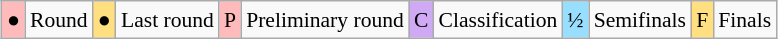<table class="wikitable" style="margin:0.5em auto; font-size:90%; line-height:1.25em; text-align:center;">
<tr>
<td bgcolor="#FFBBBB" align=center>●</td>
<td>Round</td>
<td bgcolor="#FFDF80" align=center>●</td>
<td>Last round</td>
<td bgcolor="#FFBBBB" align=center>P</td>
<td>Preliminary round</td>
<td bgcolor="#D0A9F5" align=center>C</td>
<td>Classification</td>
<td bgcolor="#97DEFF" align=center>½</td>
<td>Semifinals</td>
<td bgcolor="#FFDF80" align=center>F</td>
<td>Finals</td>
</tr>
</table>
